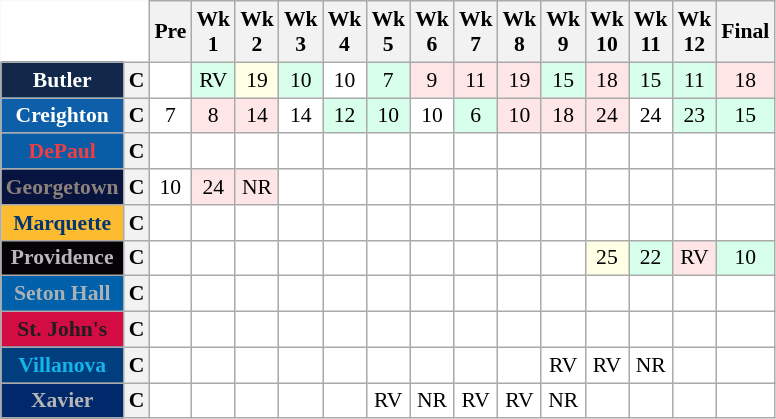<table class="wikitable" style="white-space:nowrap;font-size:90%;">
<tr>
<th colspan=2 style="background:white; border-top-style:hidden; border-left-style:hidden;"> </th>
<th>Pre</th>
<th>Wk<br>1</th>
<th>Wk<br>2</th>
<th>Wk<br>3</th>
<th>Wk<br>4</th>
<th>Wk<br>5</th>
<th>Wk<br>6</th>
<th>Wk<br>7</th>
<th>Wk<br>8</th>
<th>Wk<br>9</th>
<th>Wk<br>10</th>
<th>Wk<br>11</th>
<th>Wk<br>12</th>
<th>Final</th>
</tr>
<tr style="text-align:center;">
<th style="background:#11284B; color:white;">Butler</th>
<th>C</th>
<td style="background:#FFF;"></td>
<td style="background:#D8FFEB;"> RV</td>
<td style="background:#FFFFE6;"> 19</td>
<td style="background:#D8FFEB;"> 10</td>
<td style="background:#FFF;"> 10</td>
<td style="background:#D8FFEB;"> 7</td>
<td style="background:#FFE6E6;"> 9</td>
<td style="background:#FFE6E6;"> 11</td>
<td style="background:#FFE6E6;"> 19</td>
<td style="background:#D8FFEB;"> 15</td>
<td style="background:#FFE6E6;"> 18</td>
<td style="background:#D8FFEB;"> 15</td>
<td style="background:#D8FFEB;"> 11</td>
<td style="background:#FFE6E6;"> 18</td>
</tr>
<tr style="text-align:center;">
<th style="background:#0C5FA8; color:white;">Creighton</th>
<th>C</th>
<td style="background:#FFF;"> 7</td>
<td style="background:#FFE6E6;"> 8</td>
<td style="background:#FFE6E6;"> 14</td>
<td style="background:#FFF;"> 14</td>
<td style="background:#D8FFEB;"> 12</td>
<td style="background:#D8FFEB;"> 10</td>
<td style="background:#FFF;"> 10</td>
<td style="background:#D8FFEB;"> 6</td>
<td style="background:#FFE6E6;"> 10</td>
<td style="background:#FFE6E6;"> 18</td>
<td style="background:#FFE6E6;"> 24</td>
<td style="background:#FFF;"> 24</td>
<td style="background:#D8FFEB;"> 23</td>
<td style="background:#D8FFEB;"> 15</td>
</tr>
<tr style="text-align:center;">
<th style="background:#095DA7; color:#EF3E42;">DePaul</th>
<th>C</th>
<td style="background:#FFF;"></td>
<td style="background:#FFF;"></td>
<td style="background:#FFF;"></td>
<td style="background:#FFF;"></td>
<td style="background:#FFF;"></td>
<td style="background:#FFF;"></td>
<td style="background:#FFF;"></td>
<td style="background:#FFF;"></td>
<td style="background:#FFF;"></td>
<td style="background:#FFF;"></td>
<td style="background:#FFF;"></td>
<td style="background:#FFF;"></td>
<td style="background:#FFF;"></td>
<td style="background:#FFF;"></td>
</tr>
<tr style="text-align:center;">
<th style="background:#06143F; color:#8D817B;">Georgetown</th>
<th>C</th>
<td style="background:#FFF;"> 10</td>
<td style="background:#FFE6E6;"> 24</td>
<td style="background:#FFE6E6;"> NR</td>
<td style="background:#FFF;"></td>
<td style="background:#FFF;"></td>
<td style="background:#FFF;"></td>
<td style="background:#FFF;"></td>
<td style="background:#FFF;"></td>
<td style="background:#FFF;"></td>
<td style="background:#FFF;"></td>
<td style="background:#FFF;"></td>
<td style="background:#FFF;"></td>
<td style="background:#FFF;"></td>
<td style="background:#FFF;"></td>
</tr>
<tr style="text-align:center;">
<th style="background:#FDBB30; color:#003572;">Marquette</th>
<th>C</th>
<td style="background:#FFF;"></td>
<td style="background:#FFF;"></td>
<td style="background:#FFF;"></td>
<td style="background:#FFF;"></td>
<td style="background:#FFF;"></td>
<td style="background:#FFF;"></td>
<td style="background:#FFF;"></td>
<td style="background:#FFF;"></td>
<td style="background:#FFF;"></td>
<td style="background:#FFF;"></td>
<td style="background:#FFF;"></td>
<td style="background:#FFF;"></td>
<td style="background:#FFF;"></td>
<td style="background:#FFF;"></td>
</tr>
<tr style="text-align:center;">
<th style="background:#040204; color:#BCB6BC;">Providence</th>
<th>C</th>
<td style="background:#FFF;"></td>
<td style="background:#FFF;"></td>
<td style="background:#FFF;"></td>
<td style="background:#FFF;"></td>
<td style="background:#FFF;"></td>
<td style="background:#FFF;"></td>
<td style="background:#FFF;"></td>
<td style="background:#FFF;"></td>
<td style="background:#FFF;"></td>
<td style="background:#FFF;"></td>
<td style="background:#FFFFE6;"> 25</td>
<td style="background:#D8FFEB;"> 22</td>
<td style="background:#FFE6E6;"> RV</td>
<td style="background:#D8FFEB;"> 10</td>
</tr>
<tr style="text-align:center;">
<th style="background:#0060A9; color:#A7B1B7;">Seton Hall</th>
<th>C</th>
<td style="background:#FFF;"></td>
<td style="background:#FFF;"></td>
<td style="background:#FFF;"></td>
<td style="background:#FFF;"></td>
<td style="background:#FFF;"></td>
<td style="background:#FFF;"></td>
<td style="background:#FFF;"></td>
<td style="background:#FFF;"></td>
<td style="background:#FFF;"></td>
<td style="background:#FFF;"></td>
<td style="background:#FFF;"></td>
<td style="background:#FFF;"></td>
<td style="background:#FFF;"></td>
<td style="background:#FFF;"></td>
</tr>
<tr style="text-align:center;">
<th style="background:#D30C43; color:#221E1F;">St. John's</th>
<th>C</th>
<td style="background:#FFF;"></td>
<td style="background:#FFF;"></td>
<td style="background:#FFF;"></td>
<td style="background:#FFF;"></td>
<td style="background:#FFF;"></td>
<td style="background:#FFF;"></td>
<td style="background:#FFF;"></td>
<td style="background:#FFF;"></td>
<td style="background:#FFF;"></td>
<td style="background:#FFF;"></td>
<td style="background:#FFF;"></td>
<td style="background:#FFF;"></td>
<td style="background:#FFF;"></td>
<td style="background:#FFF;"></td>
</tr>
<tr style="text-align:center;">
<th style="background:#003E7E; color:#13B5EA;">Villanova</th>
<th>C</th>
<td style="background:#FFF;"></td>
<td style="background:#FFF;"></td>
<td style="background:#FFF;"></td>
<td style="background:#FFF;"></td>
<td style="background:#FFF;"></td>
<td style="background:#FFF;"></td>
<td style="background:#FFF;"></td>
<td style="background:#FFF;"></td>
<td style="background:#FFF;"></td>
<td style="background:#FFF;"> RV</td>
<td style="background:#FFF;"> RV</td>
<td style="background:#FFF;"> NR</td>
<td style="background:#FFF;"></td>
<td style="background:#FFF;"></td>
</tr>
<tr style="text-align:center;">
<th style="background:#00296B; color:#B5B5B5;">Xavier</th>
<th>C</th>
<td style="background:#FFF;"></td>
<td style="background:#FFF;"></td>
<td style="background:#FFF;"></td>
<td style="background:#FFF;"></td>
<td style="background:#FFF;"></td>
<td style="background:#FFF;"> RV</td>
<td style="background:#FFF;"> NR</td>
<td style="background:#FFF;"> RV</td>
<td style="background:#FFF;"> RV</td>
<td style="background:#FFF;"> NR</td>
<td style="background:#FFF;"></td>
<td style="background:#FFF;"></td>
<td style="background:#FFF;"></td>
<td style="background:#FFF;"></td>
</tr>
</table>
